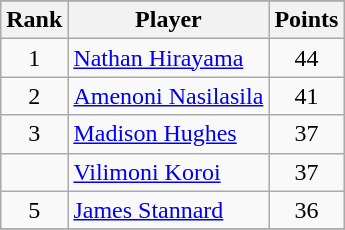<table class="wikitable sortable">
<tr>
</tr>
<tr>
<th>Rank</th>
<th>Player</th>
<th>Points</th>
</tr>
<tr>
<td align=center>1</td>
<td> <a href='#'>Nathan Hirayama</a></td>
<td align=center>44</td>
</tr>
<tr>
<td align=center>2</td>
<td> <a href='#'>Amenoni Nasilasila</a></td>
<td align=center>41</td>
</tr>
<tr>
<td align=center>3</td>
<td> <a href='#'>Madison Hughes</a></td>
<td align=center>37</td>
</tr>
<tr>
<td align=center></td>
<td> <a href='#'>Vilimoni Koroi</a></td>
<td align=center>37</td>
</tr>
<tr>
<td align=center>5</td>
<td> <a href='#'>James Stannard</a></td>
<td align=center>36</td>
</tr>
<tr>
</tr>
</table>
